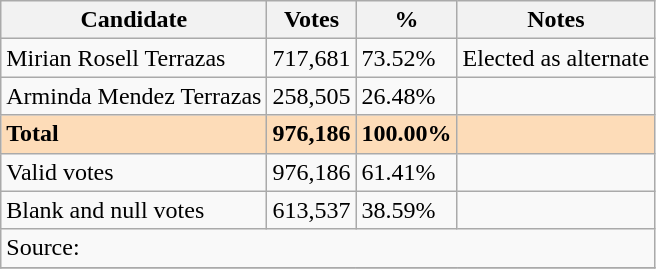<table class=wikitable>
<tr>
<th>Candidate</th>
<th>Votes</th>
<th>%</th>
<th>Notes</th>
</tr>
<tr>
<td>Mirian Rosell Terrazas</td>
<td>717,681</td>
<td>73.52%</td>
<td>Elected as alternate</td>
</tr>
<tr>
<td>Arminda Mendez Terrazas</td>
<td>258,505</td>
<td>26.48%</td>
<td></td>
</tr>
<tr>
<td style="background:#FDDCB8"><strong>Total</strong></td>
<td style="background:#FDDCB8"><strong>976,186</strong></td>
<td style="background:#FDDCB8"><strong>100.00%</strong></td>
<td style="background:#FDDCB8"></td>
</tr>
<tr>
<td>Valid votes</td>
<td>976,186</td>
<td>61.41%</td>
<td></td>
</tr>
<tr>
<td>Blank and null votes</td>
<td>613,537</td>
<td>38.59%</td>
<td></td>
</tr>
<tr>
<td colspan="4">Source: </td>
</tr>
<tr>
</tr>
</table>
